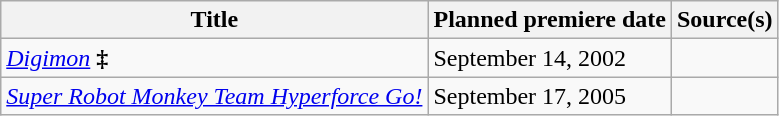<table class="wikitable sortable">
<tr>
<th>Title</th>
<th>Planned premiere date</th>
<th>Source(s)</th>
</tr>
<tr>
<td><em><a href='#'>Digimon</a></em> <strong>‡</strong></td>
<td>September 14, 2002</td>
<td></td>
</tr>
<tr>
<td><em><a href='#'>Super Robot Monkey Team Hyperforce Go!</a></em></td>
<td>September 17, 2005</td>
<td></td>
</tr>
</table>
